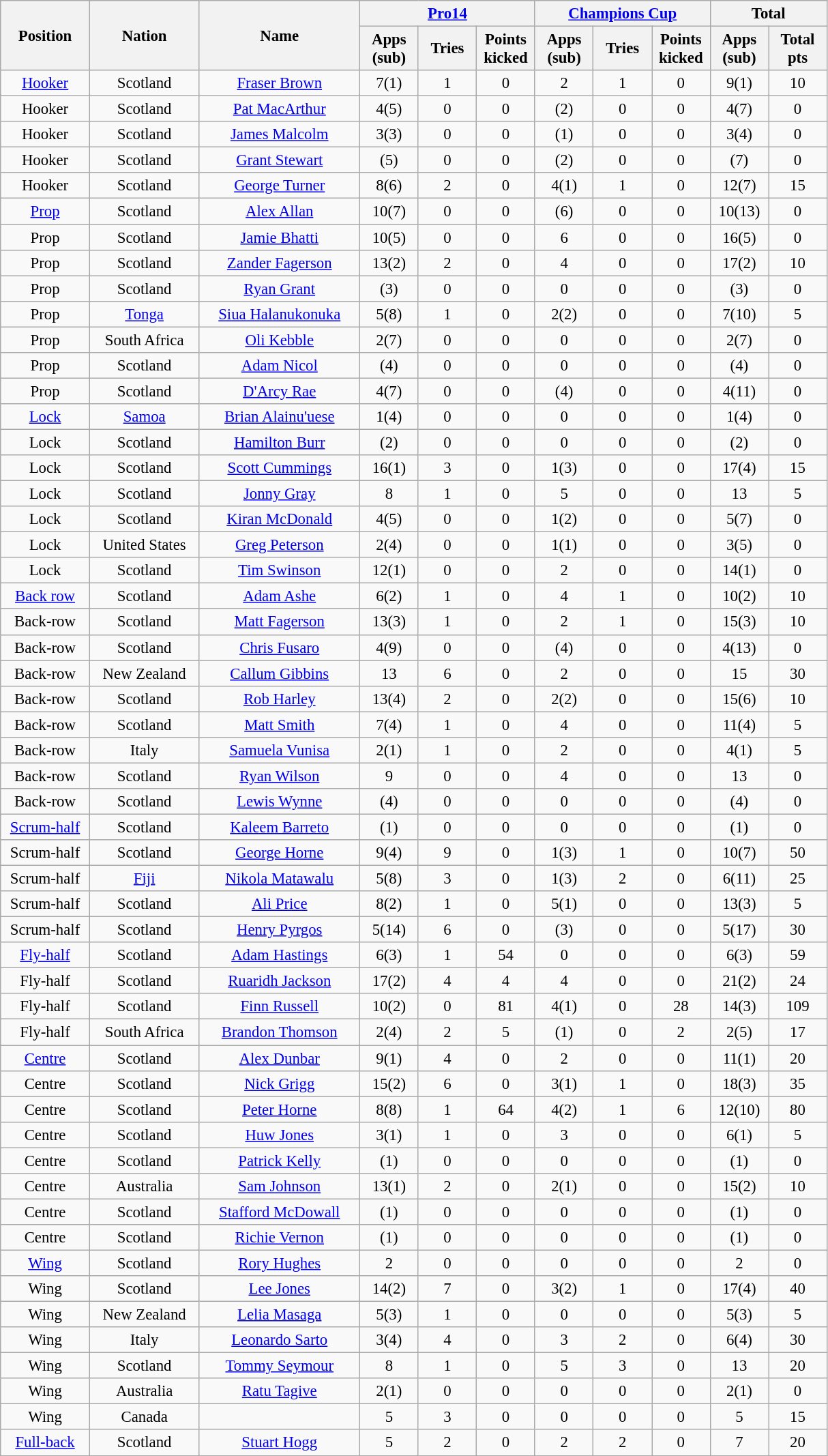<table class="wikitable" style="font-size: 95%; text-align: center;">
<tr>
<th rowspan=2 width=80>Position</th>
<th rowspan=2 width=100>Nation</th>
<th rowspan=2 width=150>Name</th>
<th colspan=3 width=150><a href='#'>Pro14</a></th>
<th colspan=3 width=150><a href='#'>Champions Cup</a></th>
<th colspan=2>Total</th>
</tr>
<tr>
<th rowspan=1 style="width:50px;">Apps<br>(sub)</th>
<th rowspan=1 style="width:50px;">Tries</th>
<th rowspan=1 style="width:50px;">Points<br>kicked</th>
<th rowspan=1 style="width:50px;">Apps<br>(sub)</th>
<th rowspan=1 style="width:50px;">Tries</th>
<th rowspan=1 style="width:50px;">Points<br>kicked</th>
<th rowspan=1 style="width:50px;">Apps<br>(sub)</th>
<th rowspan=1 style="width:50px;">Total pts</th>
</tr>
<tr>
<td><a href='#'>Hooker</a></td>
<td>Scotland</td>
<td><a href='#'>Fraser Brown</a></td>
<td>7(1)</td>
<td>1</td>
<td>0</td>
<td>2</td>
<td>1</td>
<td>0</td>
<td>9(1)</td>
<td>10</td>
</tr>
<tr>
<td>Hooker</td>
<td>Scotland</td>
<td><a href='#'>Pat MacArthur</a></td>
<td>4(5)</td>
<td>0</td>
<td>0</td>
<td>(2)</td>
<td>0</td>
<td>0</td>
<td>4(7)</td>
<td>0</td>
</tr>
<tr>
<td>Hooker</td>
<td>Scotland</td>
<td><a href='#'>James Malcolm</a></td>
<td>3(3)</td>
<td>0</td>
<td>0</td>
<td>(1)</td>
<td>0</td>
<td>0</td>
<td>3(4)</td>
<td>0</td>
</tr>
<tr>
<td>Hooker</td>
<td>Scotland</td>
<td><a href='#'>Grant Stewart</a></td>
<td>(5)</td>
<td>0</td>
<td>0</td>
<td>(2)</td>
<td>0</td>
<td>0</td>
<td>(7)</td>
<td>0</td>
</tr>
<tr>
<td>Hooker</td>
<td>Scotland</td>
<td><a href='#'>George Turner</a></td>
<td>8(6)</td>
<td>2</td>
<td>0</td>
<td>4(1)</td>
<td>1</td>
<td>0</td>
<td>12(7)</td>
<td>15</td>
</tr>
<tr>
<td><a href='#'>Prop</a></td>
<td>Scotland</td>
<td><a href='#'>Alex Allan</a></td>
<td>10(7)</td>
<td>0</td>
<td>0</td>
<td>(6)</td>
<td>0</td>
<td>0</td>
<td>10(13)</td>
<td>0</td>
</tr>
<tr>
<td>Prop</td>
<td>Scotland</td>
<td><a href='#'>Jamie Bhatti</a></td>
<td>10(5)</td>
<td>0</td>
<td>0</td>
<td>6</td>
<td>0</td>
<td>0</td>
<td>16(5)</td>
<td>0</td>
</tr>
<tr>
<td>Prop</td>
<td>Scotland</td>
<td><a href='#'>Zander Fagerson</a></td>
<td>13(2)</td>
<td>2</td>
<td>0</td>
<td>4</td>
<td>0</td>
<td>0</td>
<td>17(2)</td>
<td>10</td>
</tr>
<tr>
<td>Prop</td>
<td>Scotland</td>
<td><a href='#'>Ryan Grant</a></td>
<td>(3)</td>
<td>0</td>
<td>0</td>
<td>0</td>
<td>0</td>
<td>0</td>
<td>(3)</td>
<td>0</td>
</tr>
<tr>
<td>Prop</td>
<td><a href='#'>Tonga</a></td>
<td><a href='#'>Siua Halanukonuka</a></td>
<td>5(8)</td>
<td>1</td>
<td>0</td>
<td>2(2)</td>
<td>0</td>
<td>0</td>
<td>7(10)</td>
<td>5</td>
</tr>
<tr>
<td>Prop</td>
<td>South Africa</td>
<td><a href='#'>Oli Kebble</a></td>
<td>2(7)</td>
<td>0</td>
<td>0</td>
<td>0</td>
<td>0</td>
<td>0</td>
<td>2(7)</td>
<td>0</td>
</tr>
<tr>
<td>Prop</td>
<td>Scotland</td>
<td><a href='#'>Adam Nicol</a></td>
<td>(4)</td>
<td>0</td>
<td>0</td>
<td>0</td>
<td>0</td>
<td>0</td>
<td>(4)</td>
<td>0</td>
</tr>
<tr>
<td>Prop</td>
<td>Scotland</td>
<td><a href='#'>D'Arcy Rae</a></td>
<td>4(7)</td>
<td>0</td>
<td>0</td>
<td>(4)</td>
<td>0</td>
<td>0</td>
<td>4(11)</td>
<td>0</td>
</tr>
<tr>
<td><a href='#'>Lock</a></td>
<td><a href='#'>Samoa</a></td>
<td><a href='#'>Brian Alainu'uese</a></td>
<td>1(4)</td>
<td>0</td>
<td>0</td>
<td>0</td>
<td>0</td>
<td>0</td>
<td>1(4)</td>
<td>0</td>
</tr>
<tr>
<td>Lock</td>
<td>Scotland</td>
<td><a href='#'>Hamilton Burr</a></td>
<td>(2)</td>
<td>0</td>
<td>0</td>
<td>0</td>
<td>0</td>
<td>0</td>
<td>(2)</td>
<td>0</td>
</tr>
<tr>
<td>Lock</td>
<td>Scotland</td>
<td><a href='#'>Scott Cummings</a></td>
<td>16(1)</td>
<td>3</td>
<td>0</td>
<td>1(3)</td>
<td>0</td>
<td>0</td>
<td>17(4)</td>
<td>15</td>
</tr>
<tr>
<td>Lock</td>
<td>Scotland</td>
<td><a href='#'>Jonny Gray</a></td>
<td>8</td>
<td>1</td>
<td>0</td>
<td>5</td>
<td>0</td>
<td>0</td>
<td>13</td>
<td>5</td>
</tr>
<tr>
<td>Lock</td>
<td>Scotland</td>
<td><a href='#'>Kiran McDonald</a></td>
<td>4(5)</td>
<td>0</td>
<td>0</td>
<td>1(2)</td>
<td>0</td>
<td>0</td>
<td>5(7)</td>
<td>0</td>
</tr>
<tr>
<td>Lock</td>
<td>United States</td>
<td><a href='#'>Greg Peterson</a></td>
<td>2(4)</td>
<td>0</td>
<td>0</td>
<td>1(1)</td>
<td>0</td>
<td>0</td>
<td>3(5)</td>
<td>0</td>
</tr>
<tr>
<td>Lock</td>
<td>Scotland</td>
<td><a href='#'>Tim Swinson</a></td>
<td>12(1)</td>
<td>0</td>
<td>0</td>
<td>2</td>
<td>0</td>
<td>0</td>
<td>14(1)</td>
<td>0</td>
</tr>
<tr>
<td><a href='#'>Back row</a></td>
<td>Scotland</td>
<td><a href='#'>Adam Ashe</a></td>
<td>6(2)</td>
<td>1</td>
<td>0</td>
<td>4</td>
<td>1</td>
<td>0</td>
<td>10(2)</td>
<td>10</td>
</tr>
<tr>
<td>Back-row</td>
<td>Scotland</td>
<td><a href='#'>Matt Fagerson</a></td>
<td>13(3)</td>
<td>1</td>
<td>0</td>
<td>2</td>
<td>1</td>
<td>0</td>
<td>15(3)</td>
<td>10</td>
</tr>
<tr>
<td>Back-row</td>
<td>Scotland</td>
<td><a href='#'>Chris Fusaro</a></td>
<td>4(9)</td>
<td>0</td>
<td>0</td>
<td>(4)</td>
<td>0</td>
<td>0</td>
<td>4(13)</td>
<td>0</td>
</tr>
<tr>
<td>Back-row</td>
<td>New Zealand</td>
<td><a href='#'>Callum Gibbins</a></td>
<td>13</td>
<td>6</td>
<td>0</td>
<td>2</td>
<td>0</td>
<td>0</td>
<td>15</td>
<td>30</td>
</tr>
<tr>
<td>Back-row</td>
<td>Scotland</td>
<td><a href='#'>Rob Harley</a></td>
<td>13(4)</td>
<td>2</td>
<td>0</td>
<td>2(2)</td>
<td>0</td>
<td>0</td>
<td>15(6)</td>
<td>10</td>
</tr>
<tr>
<td>Back-row</td>
<td>Scotland</td>
<td><a href='#'>Matt Smith</a></td>
<td>7(4)</td>
<td>1</td>
<td>0</td>
<td>4</td>
<td>0</td>
<td>0</td>
<td>11(4)</td>
<td>5</td>
</tr>
<tr>
<td>Back-row</td>
<td>Italy</td>
<td><a href='#'>Samuela Vunisa</a></td>
<td>2(1)</td>
<td>1</td>
<td>0</td>
<td>2</td>
<td>0</td>
<td>0</td>
<td>4(1)</td>
<td>5</td>
</tr>
<tr>
<td>Back-row</td>
<td>Scotland</td>
<td><a href='#'>Ryan Wilson</a></td>
<td>9</td>
<td>0</td>
<td>0</td>
<td>4</td>
<td>0</td>
<td>0</td>
<td>13</td>
<td>0</td>
</tr>
<tr>
<td>Back-row</td>
<td>Scotland</td>
<td><a href='#'>Lewis Wynne</a></td>
<td>(4)</td>
<td>0</td>
<td>0</td>
<td>0</td>
<td>0</td>
<td>0</td>
<td>(4)</td>
<td>0</td>
</tr>
<tr>
<td><a href='#'>Scrum-half</a></td>
<td>Scotland</td>
<td><a href='#'>Kaleem Barreto</a></td>
<td>(1)</td>
<td>0</td>
<td>0</td>
<td>0</td>
<td>0</td>
<td>0</td>
<td>(1)</td>
<td>0</td>
</tr>
<tr>
<td>Scrum-half</td>
<td>Scotland</td>
<td><a href='#'>George Horne</a></td>
<td>9(4)</td>
<td>9</td>
<td>0</td>
<td>1(3)</td>
<td>1</td>
<td>0</td>
<td>10(7)</td>
<td>50</td>
</tr>
<tr>
<td>Scrum-half</td>
<td><a href='#'>Fiji</a></td>
<td><a href='#'>Nikola Matawalu</a></td>
<td>5(8)</td>
<td>3</td>
<td>0</td>
<td>1(3)</td>
<td>2</td>
<td>0</td>
<td>6(11)</td>
<td>25</td>
</tr>
<tr>
<td>Scrum-half</td>
<td>Scotland</td>
<td><a href='#'>Ali Price</a></td>
<td>8(2)</td>
<td>1</td>
<td>0</td>
<td>5(1)</td>
<td>0</td>
<td>0</td>
<td>13(3)</td>
<td>5</td>
</tr>
<tr>
<td>Scrum-half</td>
<td>Scotland</td>
<td><a href='#'>Henry Pyrgos</a></td>
<td>5(14)</td>
<td>6</td>
<td>0</td>
<td>(3)</td>
<td>0</td>
<td>0</td>
<td>5(17)</td>
<td>30</td>
</tr>
<tr>
<td><a href='#'>Fly-half</a></td>
<td>Scotland</td>
<td><a href='#'>Adam Hastings</a></td>
<td>6(3)</td>
<td>1</td>
<td>54</td>
<td>0</td>
<td>0</td>
<td>0</td>
<td>6(3)</td>
<td>59</td>
</tr>
<tr>
<td>Fly-half</td>
<td>Scotland</td>
<td><a href='#'>Ruaridh Jackson</a></td>
<td>17(2)</td>
<td>4</td>
<td>4</td>
<td>4</td>
<td>0</td>
<td>0</td>
<td>21(2)</td>
<td>24</td>
</tr>
<tr>
<td>Fly-half</td>
<td>Scotland</td>
<td><a href='#'>Finn Russell</a></td>
<td>10(2)</td>
<td>0</td>
<td>81</td>
<td>4(1)</td>
<td>0</td>
<td>28</td>
<td>14(3)</td>
<td>109</td>
</tr>
<tr>
<td>Fly-half</td>
<td>South Africa</td>
<td><a href='#'>Brandon Thomson</a></td>
<td>2(4)</td>
<td>2</td>
<td>5</td>
<td>(1)</td>
<td>0</td>
<td>2</td>
<td>2(5)</td>
<td>17</td>
</tr>
<tr>
<td><a href='#'>Centre</a></td>
<td>Scotland</td>
<td><a href='#'>Alex Dunbar</a></td>
<td>9(1)</td>
<td>4</td>
<td>0</td>
<td>2</td>
<td>0</td>
<td>0</td>
<td>11(1)</td>
<td>20</td>
</tr>
<tr>
<td>Centre</td>
<td>Scotland</td>
<td><a href='#'>Nick Grigg</a></td>
<td>15(2)</td>
<td>6</td>
<td>0</td>
<td>3(1)</td>
<td>1</td>
<td>0</td>
<td>18(3)</td>
<td>35</td>
</tr>
<tr>
<td>Centre</td>
<td>Scotland</td>
<td><a href='#'>Peter Horne</a></td>
<td>8(8)</td>
<td>1</td>
<td>64</td>
<td>4(2)</td>
<td>1</td>
<td>6</td>
<td>12(10)</td>
<td>80</td>
</tr>
<tr>
<td>Centre</td>
<td>Scotland</td>
<td><a href='#'>Huw Jones</a></td>
<td>3(1)</td>
<td>1</td>
<td>0</td>
<td>3</td>
<td>0</td>
<td>0</td>
<td>6(1)</td>
<td>5</td>
</tr>
<tr>
<td>Centre</td>
<td>Scotland</td>
<td><a href='#'>Patrick Kelly</a></td>
<td>(1)</td>
<td>0</td>
<td>0</td>
<td>0</td>
<td>0</td>
<td>0</td>
<td>(1)</td>
<td>0</td>
</tr>
<tr>
<td>Centre</td>
<td>Australia</td>
<td><a href='#'>Sam Johnson</a></td>
<td>13(1)</td>
<td>2</td>
<td>0</td>
<td>2(1)</td>
<td>0</td>
<td>0</td>
<td>15(2)</td>
<td>10</td>
</tr>
<tr>
<td>Centre</td>
<td>Scotland</td>
<td><a href='#'>Stafford McDowall</a></td>
<td>(1)</td>
<td>0</td>
<td>0</td>
<td>0</td>
<td>0</td>
<td>0</td>
<td>(1)</td>
<td>0</td>
</tr>
<tr>
<td>Centre</td>
<td>Scotland</td>
<td><a href='#'>Richie Vernon</a></td>
<td>(1)</td>
<td>0</td>
<td>0</td>
<td>0</td>
<td>0</td>
<td>0</td>
<td>(1)</td>
<td>0</td>
</tr>
<tr>
<td><a href='#'>Wing</a></td>
<td>Scotland</td>
<td><a href='#'>Rory Hughes</a></td>
<td>2</td>
<td>0</td>
<td>0</td>
<td>0</td>
<td>0</td>
<td>0</td>
<td>2</td>
<td>0</td>
</tr>
<tr>
<td>Wing</td>
<td>Scotland</td>
<td><a href='#'>Lee Jones</a></td>
<td>14(2)</td>
<td>7</td>
<td>0</td>
<td>3(2)</td>
<td>1</td>
<td>0</td>
<td>17(4)</td>
<td>40</td>
</tr>
<tr>
<td>Wing</td>
<td>New Zealand</td>
<td><a href='#'>Lelia Masaga</a></td>
<td>5(3)</td>
<td>1</td>
<td>0</td>
<td>0</td>
<td>0</td>
<td>0</td>
<td>5(3)</td>
<td>5</td>
</tr>
<tr>
<td>Wing</td>
<td>Italy</td>
<td><a href='#'>Leonardo Sarto</a></td>
<td>3(4)</td>
<td>4</td>
<td>0</td>
<td>3</td>
<td>2</td>
<td>0</td>
<td>6(4)</td>
<td>30</td>
</tr>
<tr>
<td>Wing</td>
<td>Scotland</td>
<td><a href='#'>Tommy Seymour</a></td>
<td>8</td>
<td>1</td>
<td>0</td>
<td>5</td>
<td>3</td>
<td>0</td>
<td>13</td>
<td>20</td>
</tr>
<tr>
<td>Wing</td>
<td>Australia</td>
<td><a href='#'>Ratu Tagive</a></td>
<td>2(1)</td>
<td>0</td>
<td>0</td>
<td>0</td>
<td>0</td>
<td>0</td>
<td>2(1)</td>
<td>0</td>
</tr>
<tr>
<td>Wing</td>
<td>Canada</td>
<td></td>
<td>5</td>
<td>3</td>
<td>0</td>
<td>0</td>
<td>0</td>
<td>0</td>
<td>5</td>
<td>15</td>
</tr>
<tr>
<td><a href='#'>Full-back</a></td>
<td>Scotland</td>
<td><a href='#'>Stuart Hogg</a></td>
<td>5</td>
<td>2</td>
<td>0</td>
<td>2</td>
<td>2</td>
<td>0</td>
<td>7</td>
<td>20</td>
</tr>
<tr>
</tr>
</table>
